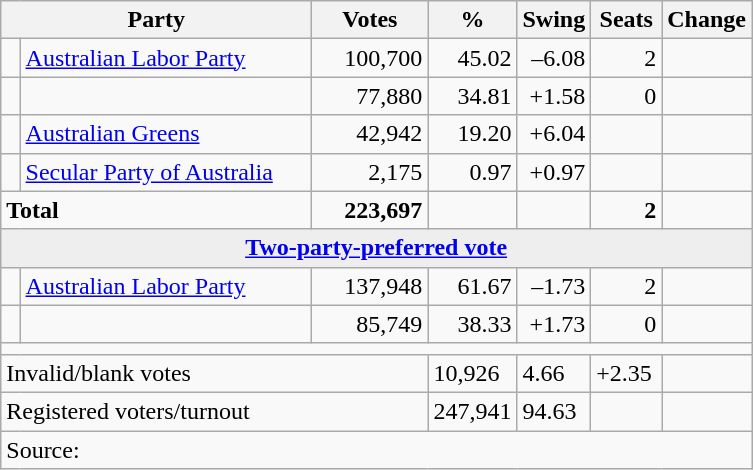<table class="wikitable">
<tr>
<th style="width:200px" colspan=2><strong>Party</strong></th>
<th style="width:70px; text-align:center;"><strong>Votes</strong></th>
<th style="width:40px; text-align:center;"><strong>%</strong></th>
<th style="width:40px; text-align:center;"><strong>Swing</strong></th>
<th style="width:40px; text-align:center;"><strong>Seats</strong></th>
<th style="width:40px; text-align:center;"><strong>Change</strong></th>
</tr>
<tr>
<td> </td>
<td><a href='#'>Australian Labor Party</a></td>
<td align=right>100,700</td>
<td align=right>45.02</td>
<td align=right>–6.08</td>
<td align=right>2</td>
<td align=right></td>
</tr>
<tr>
<td> </td>
<td></td>
<td align=right>77,880</td>
<td align=right>34.81</td>
<td align=right>+1.58</td>
<td align=right>0</td>
<td align=right></td>
</tr>
<tr>
<td> </td>
<td><a href='#'>Australian Greens</a></td>
<td align=right>42,942</td>
<td align=right>19.20</td>
<td align=right>+6.04</td>
<td align=right></td>
<td align=right></td>
</tr>
<tr>
<td> </td>
<td><a href='#'>Secular Party of Australia</a></td>
<td align=right>2,175</td>
<td align=right>0.97</td>
<td align=right>+0.97</td>
<td align=right></td>
<td align=right></td>
</tr>
<tr>
<td colspan=2><strong>Total</strong></td>
<td align=right><strong>223,697</strong></td>
<td align=right> </td>
<td align=right> </td>
<td align=right><strong>2</strong></td>
<td align=right></td>
</tr>
<tr>
<td colspan="7" style="text-align:center; background:#eee;"><strong><a href='#'>Two-party-preferred vote</a></strong></td>
</tr>
<tr>
<td> </td>
<td><a href='#'>Australian Labor Party</a></td>
<td align=right>137,948</td>
<td align=right>61.67</td>
<td align=right>–1.73</td>
<td align=right>2</td>
<td align=right></td>
</tr>
<tr>
<td> </td>
<td></td>
<td align=right>85,749</td>
<td align=right>38.33</td>
<td align=right>+1.73</td>
<td align=right>0</td>
<td align=right></td>
</tr>
<tr>
<td colspan="7"></td>
</tr>
<tr>
<td colspan="3">Invalid/blank votes</td>
<td>10,926</td>
<td>4.66</td>
<td>+2.35</td>
<td></td>
</tr>
<tr>
<td colspan="3">Registered voters/turnout</td>
<td>247,941</td>
<td>94.63</td>
<td></td>
<td></td>
</tr>
<tr>
<td colspan="7">Source: </td>
</tr>
</table>
